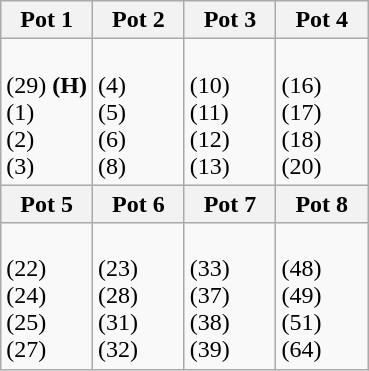<table class="wikitable">
<tr>
<th width=25%>Pot 1</th>
<th width=25%>Pot 2</th>
<th width=25%>Pot 3</th>
<th width=25%>Pot 4</th>
</tr>
<tr>
<td><br> (29) <strong>(H)</strong><br>
 (1)<br>
 (2)<br>
 (3)<br></td>
<td><br> (4)<br>
 (5)<br>
 (6)<br>
 (8)<br></td>
<td><br> (10)<br>
 (11)<br>
 (12)<br>
 (13)<br></td>
<td><br> (16)<br>
 (17)<br>
 (18)<br>
 (20)<br></td>
</tr>
<tr>
<th width=25%>Pot 5</th>
<th width=25%>Pot 6</th>
<th width=25%>Pot 7</th>
<th width=25%>Pot 8</th>
</tr>
<tr>
<td><br> (22)<br>
 (24)<br>
 (25)<br>
 (27)<br></td>
<td><br> (23)<br>
 (28)<br>
 (31)<br>
 (32)<br></td>
<td><br> (33)<br>
 (37)<br>
 (38)<br>
 (39)<br></td>
<td><br> (48)<br>
 (49)<br>
 (51)<br>
 (64)<br></td>
</tr>
</table>
